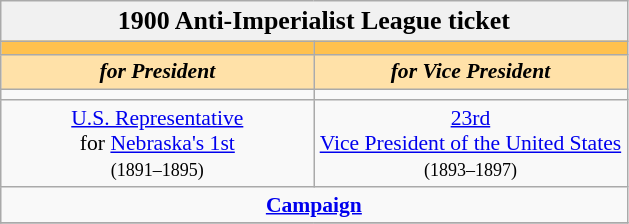<table class="wikitable" style="font-size:90%; text-align:center;">
<tr>
<td style="background:#f1f1f1;" colspan="30"><big><strong>1900 Anti-Imperialist League ticket</strong></big></td>
</tr>
<tr>
<th style="width:3em; font-size:135%; background:#FFC14E; width:200px;"><a href='#'></a></th>
<th style="width:3em; font-size:135%; background:#FFC14E; width:200px;"><a href='#'></a></th>
</tr>
<tr>
<td style="width:3em; font-size:100%; color:#000; background:#FFE1A8; width:200px;"><strong><em>for President</em></strong></td>
<td style="width:3em; font-size:100%; color:#000; background:#FFE1A8; width:200px;"><strong><em>for Vice President</em></strong></td>
</tr>
<tr>
<td></td>
<td></td>
</tr>
<tr>
<td><a href='#'>U.S. Representative</a><br>for <a href='#'>Nebraska's 1st</a><br><small>(1891–1895)</small></td>
<td><a href='#'>23rd</a><br><a href='#'>Vice President of the United States</a><br><small>(1893–1897)</small></td>
</tr>
<tr>
<td colspan=2><a href='#'><strong>Campaign</strong></a></td>
</tr>
<tr>
</tr>
</table>
